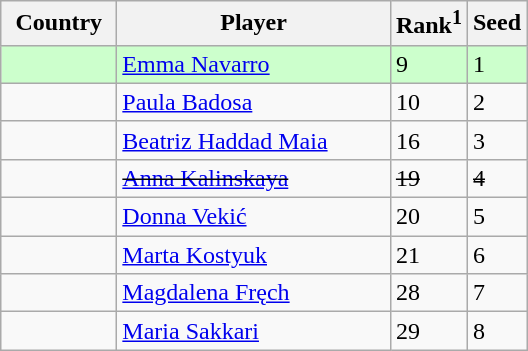<table class="sortable wikitable">
<tr>
<th width="70">Country</th>
<th width="175">Player</th>
<th>Rank<sup>1</sup></th>
<th>Seed</th>
</tr>
<tr style="background:#cfc;">
<td></td>
<td><a href='#'>Emma Navarro</a></td>
<td>9</td>
<td>1</td>
</tr>
<tr>
<td></td>
<td><a href='#'>Paula Badosa</a></td>
<td>10</td>
<td>2</td>
</tr>
<tr>
<td></td>
<td><a href='#'>Beatriz Haddad Maia</a></td>
<td>16</td>
<td>3</td>
</tr>
<tr>
<td></td>
<td><s><a href='#'>Anna Kalinskaya</a></s></td>
<td><s>19</s></td>
<td><s>4</s></td>
</tr>
<tr>
<td></td>
<td><a href='#'>Donna Vekić</a></td>
<td>20</td>
<td>5</td>
</tr>
<tr>
<td></td>
<td><a href='#'>Marta Kostyuk</a></td>
<td>21</td>
<td>6</td>
</tr>
<tr>
<td></td>
<td><a href='#'>Magdalena Fręch</a></td>
<td>28</td>
<td>7</td>
</tr>
<tr>
<td></td>
<td><a href='#'>Maria Sakkari</a></td>
<td>29</td>
<td>8</td>
</tr>
</table>
